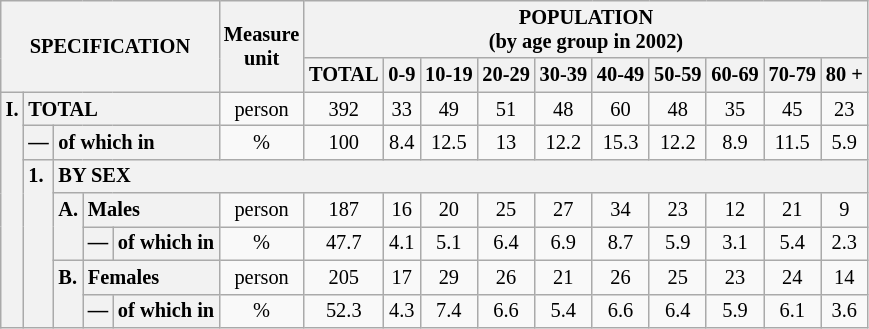<table class="wikitable" style="font-size:85%; text-align:center">
<tr>
<th rowspan="2" colspan="5">SPECIFICATION</th>
<th rowspan="2">Measure<br> unit</th>
<th colspan="10" rowspan="1">POPULATION<br> (by age group in 2002)</th>
</tr>
<tr>
<th>TOTAL</th>
<th>0-9</th>
<th>10-19</th>
<th>20-29</th>
<th>30-39</th>
<th>40-49</th>
<th>50-59</th>
<th>60-69</th>
<th>70-79</th>
<th>80 +</th>
</tr>
<tr>
<th style="text-align:left" valign="top" rowspan="7">I.</th>
<th style="text-align:left" colspan="4">TOTAL</th>
<td>person</td>
<td>392</td>
<td>33</td>
<td>49</td>
<td>51</td>
<td>48</td>
<td>60</td>
<td>48</td>
<td>35</td>
<td>45</td>
<td>23</td>
</tr>
<tr>
<th style="text-align:left" valign="top">—</th>
<th style="text-align:left" colspan="3">of which in</th>
<td>%</td>
<td>100</td>
<td>8.4</td>
<td>12.5</td>
<td>13</td>
<td>12.2</td>
<td>15.3</td>
<td>12.2</td>
<td>8.9</td>
<td>11.5</td>
<td>5.9</td>
</tr>
<tr>
<th style="text-align:left" valign="top" rowspan="5">1.</th>
<th style="text-align:left" colspan="14">BY SEX</th>
</tr>
<tr>
<th style="text-align:left" valign="top" rowspan="2">A.</th>
<th style="text-align:left" colspan="2">Males</th>
<td>person</td>
<td>187</td>
<td>16</td>
<td>20</td>
<td>25</td>
<td>27</td>
<td>34</td>
<td>23</td>
<td>12</td>
<td>21</td>
<td>9</td>
</tr>
<tr>
<th style="text-align:left" valign="top">—</th>
<th style="text-align:left" colspan="1">of which in</th>
<td>%</td>
<td>47.7</td>
<td>4.1</td>
<td>5.1</td>
<td>6.4</td>
<td>6.9</td>
<td>8.7</td>
<td>5.9</td>
<td>3.1</td>
<td>5.4</td>
<td>2.3</td>
</tr>
<tr>
<th style="text-align:left" valign="top" rowspan="2">B.</th>
<th style="text-align:left" colspan="2">Females</th>
<td>person</td>
<td>205</td>
<td>17</td>
<td>29</td>
<td>26</td>
<td>21</td>
<td>26</td>
<td>25</td>
<td>23</td>
<td>24</td>
<td>14</td>
</tr>
<tr>
<th style="text-align:left" valign="top">—</th>
<th style="text-align:left" colspan="1">of which in</th>
<td>%</td>
<td>52.3</td>
<td>4.3</td>
<td>7.4</td>
<td>6.6</td>
<td>5.4</td>
<td>6.6</td>
<td>6.4</td>
<td>5.9</td>
<td>6.1</td>
<td>3.6</td>
</tr>
</table>
